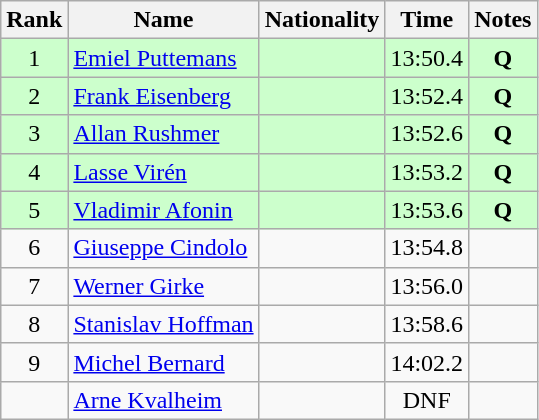<table class="wikitable sortable" style="text-align:center">
<tr>
<th>Rank</th>
<th>Name</th>
<th>Nationality</th>
<th>Time</th>
<th>Notes</th>
</tr>
<tr bgcolor=ccffcc>
<td>1</td>
<td align=left><a href='#'>Emiel Puttemans</a></td>
<td align=left></td>
<td>13:50.4</td>
<td><strong>Q</strong></td>
</tr>
<tr bgcolor=ccffcc>
<td>2</td>
<td align=left><a href='#'>Frank Eisenberg</a></td>
<td align=left></td>
<td>13:52.4</td>
<td><strong>Q</strong></td>
</tr>
<tr bgcolor=ccffcc>
<td>3</td>
<td align=left><a href='#'>Allan Rushmer</a></td>
<td align=left></td>
<td>13:52.6</td>
<td><strong>Q</strong></td>
</tr>
<tr bgcolor=ccffcc>
<td>4</td>
<td align=left><a href='#'>Lasse Virén</a></td>
<td align=left></td>
<td>13:53.2</td>
<td><strong>Q</strong></td>
</tr>
<tr bgcolor=ccffcc>
<td>5</td>
<td align=left><a href='#'>Vladimir Afonin</a></td>
<td align=left></td>
<td>13:53.6</td>
<td><strong>Q</strong></td>
</tr>
<tr>
<td>6</td>
<td align=left><a href='#'>Giuseppe Cindolo</a></td>
<td align=left></td>
<td>13:54.8</td>
<td></td>
</tr>
<tr>
<td>7</td>
<td align=left><a href='#'>Werner Girke</a></td>
<td align=left></td>
<td>13:56.0</td>
<td></td>
</tr>
<tr>
<td>8</td>
<td align=left><a href='#'>Stanislav Hoffman</a></td>
<td align=left></td>
<td>13:58.6</td>
<td></td>
</tr>
<tr>
<td>9</td>
<td align=left><a href='#'>Michel Bernard</a></td>
<td align=left></td>
<td>14:02.2</td>
<td></td>
</tr>
<tr>
<td></td>
<td align=left><a href='#'>Arne Kvalheim</a></td>
<td align=left></td>
<td>DNF</td>
<td></td>
</tr>
</table>
